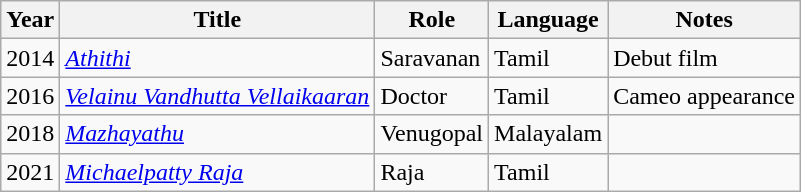<table class="wikitable sortable">
<tr>
<th scope="col">Year</th>
<th scope="col">Title</th>
<th scope="col">Role</th>
<th scope="col">Language</th>
<th scope="col">Notes</th>
</tr>
<tr>
<td>2014</td>
<td><em><a href='#'>Athithi</a></em></td>
<td>Saravanan</td>
<td>Tamil</td>
<td>Debut film</td>
</tr>
<tr>
<td>2016</td>
<td><em><a href='#'>Velainu Vandhutta Vellaikaaran</a></em></td>
<td>Doctor</td>
<td>Tamil</td>
<td>Cameo appearance</td>
</tr>
<tr>
<td>2018</td>
<td><em><a href='#'>Mazhayathu</a></em></td>
<td>Venugopal</td>
<td>Malayalam</td>
<td></td>
</tr>
<tr>
<td>2021</td>
<td><em><a href='#'>Michaelpatty Raja</a></em></td>
<td>Raja</td>
<td>Tamil</td>
<td></td>
</tr>
</table>
